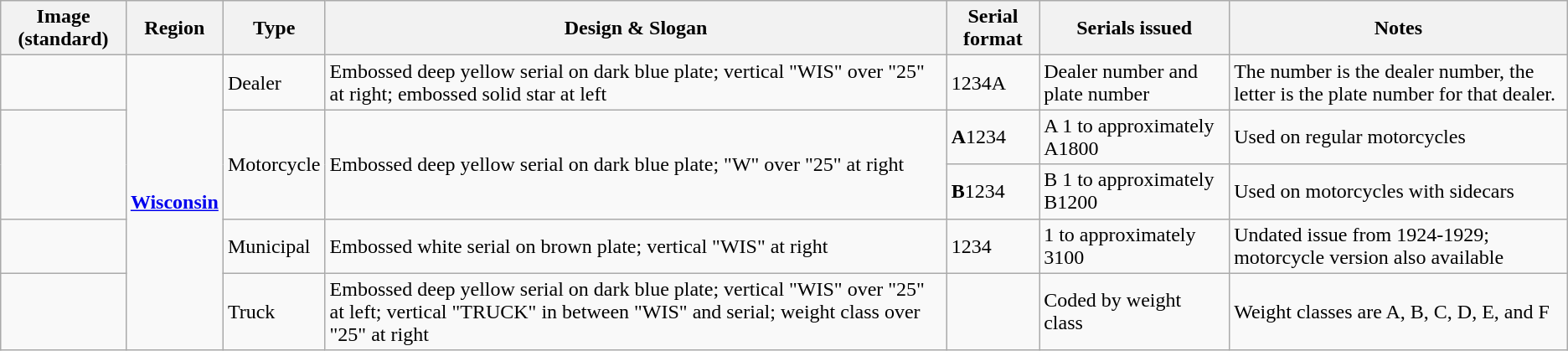<table class="wikitable">
<tr>
<th>Image (standard)</th>
<th>Region</th>
<th>Type</th>
<th>Design & Slogan</th>
<th>Serial format</th>
<th>Serials issued</th>
<th>Notes</th>
</tr>
<tr>
<td></td>
<td rowspan="5"><strong><a href='#'>Wisconsin</a></strong></td>
<td>Dealer</td>
<td>Embossed deep yellow serial on dark blue plate; vertical "WIS" over "25" at right; embossed solid star at left</td>
<td>1234A</td>
<td>Dealer number and plate number</td>
<td>The number is the dealer number, the letter is the plate number for that dealer.</td>
</tr>
<tr>
<td rowspan="2"></td>
<td rowspan="2">Motorcycle</td>
<td rowspan="2">Embossed deep yellow serial on dark blue plate; "W" over "25" at right</td>
<td><strong>A</strong>1234</td>
<td>A 1 to approximately A1800</td>
<td>Used on regular motorcycles</td>
</tr>
<tr>
<td><strong>B</strong>1234</td>
<td>B 1 to approximately B1200</td>
<td>Used on motorcycles with sidecars</td>
</tr>
<tr>
<td></td>
<td>Municipal</td>
<td>Embossed white serial on brown plate; vertical "WIS" at right</td>
<td>1234</td>
<td>1 to approximately 3100</td>
<td>Undated issue from 1924-1929; motorcycle version also available</td>
</tr>
<tr>
<td></td>
<td>Truck</td>
<td>Embossed deep yellow serial on dark blue plate; vertical "WIS" over "25" at left; vertical "TRUCK" in between "WIS" and serial; weight class over "25" at right</td>
<td></td>
<td>Coded by weight class</td>
<td>Weight classes are A, B, C, D, E, and F</td>
</tr>
</table>
